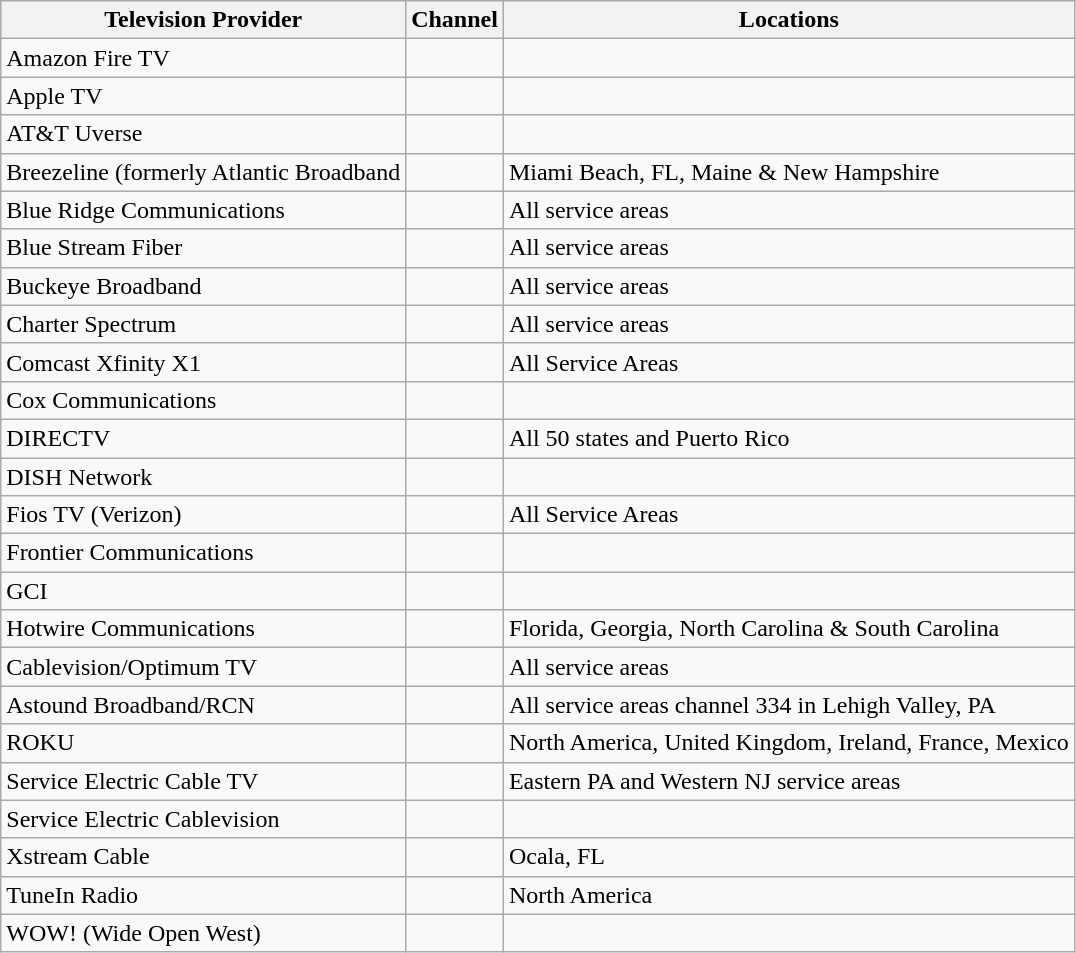<table class="wikitable">
<tr>
<th>Television Provider</th>
<th>Channel</th>
<th>Locations</th>
</tr>
<tr>
<td>Amazon Fire TV</td>
<td></td>
<td></td>
</tr>
<tr>
<td>Apple TV</td>
<td></td>
<td></td>
</tr>
<tr>
<td>AT&T Uverse</td>
<td></td>
<td></td>
</tr>
<tr>
<td>Breezeline (formerly Atlantic Broadband</td>
<td></td>
<td>Miami Beach, FL, Maine & New Hampshire</td>
</tr>
<tr>
<td>Blue Ridge Communications</td>
<td></td>
<td>All service areas</td>
</tr>
<tr>
<td>Blue Stream Fiber</td>
<td></td>
<td>All service areas</td>
</tr>
<tr>
<td>Buckeye Broadband</td>
<td></td>
<td>All service areas</td>
</tr>
<tr>
<td>Charter Spectrum</td>
<td></td>
<td>All service areas</td>
</tr>
<tr>
<td>Comcast Xfinity X1</td>
<td></td>
<td>All Service Areas</td>
</tr>
<tr>
<td>Cox Communications</td>
<td></td>
<td></td>
</tr>
<tr>
<td>DIRECTV</td>
<td></td>
<td>All 50 states and Puerto Rico</td>
</tr>
<tr>
<td>DISH Network</td>
<td></td>
<td></td>
</tr>
<tr>
<td>Fios TV (Verizon)</td>
<td></td>
<td>All Service Areas</td>
</tr>
<tr>
<td>Frontier Communications</td>
<td></td>
<td></td>
</tr>
<tr>
<td>GCI</td>
<td></td>
<td></td>
</tr>
<tr>
<td>Hotwire Communications</td>
<td></td>
<td>Florida, Georgia, North Carolina & South Carolina</td>
</tr>
<tr>
<td>Cablevision/Optimum TV</td>
<td></td>
<td>All service areas</td>
</tr>
<tr>
<td>Astound Broadband/RCN</td>
<td></td>
<td>All service areas channel 334 in Lehigh Valley, PA</td>
</tr>
<tr>
<td>ROKU</td>
<td></td>
<td>North America, United Kingdom, Ireland, France, Mexico</td>
</tr>
<tr>
<td>Service Electric Cable TV</td>
<td></td>
<td>Eastern PA and Western NJ service areas</td>
</tr>
<tr>
<td>Service Electric Cablevision</td>
<td></td>
<td></td>
</tr>
<tr>
<td>Xstream Cable</td>
<td></td>
<td>Ocala, FL</td>
</tr>
<tr>
<td>TuneIn Radio</td>
<td></td>
<td>North America</td>
</tr>
<tr>
<td>WOW! (Wide Open West)</td>
<td></td>
<td></td>
</tr>
</table>
